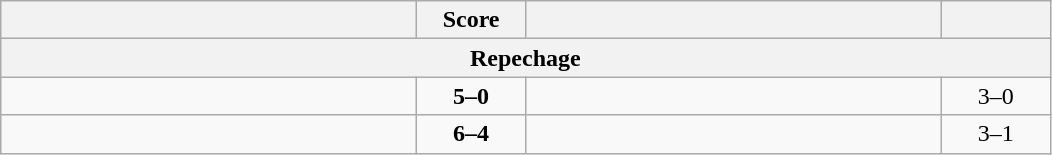<table class="wikitable" style="text-align: left;">
<tr>
<th align="right" width="270"></th>
<th width="65">Score</th>
<th align="left" width="270"></th>
<th width="65"></th>
</tr>
<tr>
<th colspan=4>Repechage</th>
</tr>
<tr>
<td><strong></strong></td>
<td align="center"><strong>5–0</strong></td>
<td></td>
<td align=center>3–0 <strong></strong></td>
</tr>
<tr>
<td><strong></strong></td>
<td align="center"><strong>6–4</strong></td>
<td></td>
<td align=center>3–1 <strong></strong></td>
</tr>
</table>
